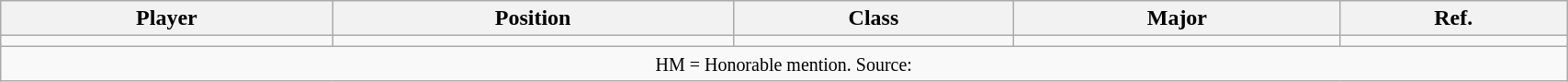<table class="wikitable" style="width: 90%;text-align: center;">
<tr>
<th style=>Player</th>
<th style=>Position</th>
<th style=>Class</th>
<th style=>Major</th>
<th style=>Ref.</th>
</tr>
<tr style="text-align:center">
<td></td>
<td></td>
<td></td>
<td></td>
<td></td>
</tr>
<tr>
<td colspan="5"><small>HM = Honorable mention. Source: </small></td>
</tr>
</table>
